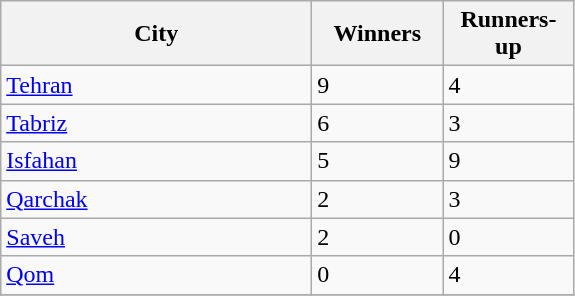<table class="wikitable sortable">
<tr>
<th width=200>City</th>
<th width=80>Winners</th>
<th width=80>Runners-up</th>
</tr>
<tr>
<td align=left><a href='#'>Tehran</a></td>
<td>9</td>
<td>4</td>
</tr>
<tr>
<td align=left><a href='#'>Tabriz</a></td>
<td>6</td>
<td>3</td>
</tr>
<tr>
<td align=left><a href='#'>Isfahan</a></td>
<td>5</td>
<td>9</td>
</tr>
<tr>
<td align=left><a href='#'>Qarchak</a></td>
<td>2</td>
<td>3</td>
</tr>
<tr>
<td align=left><a href='#'>Saveh</a></td>
<td>2</td>
<td>0</td>
</tr>
<tr>
<td align=left><a href='#'>Qom</a></td>
<td>0</td>
<td>4</td>
</tr>
<tr>
</tr>
</table>
